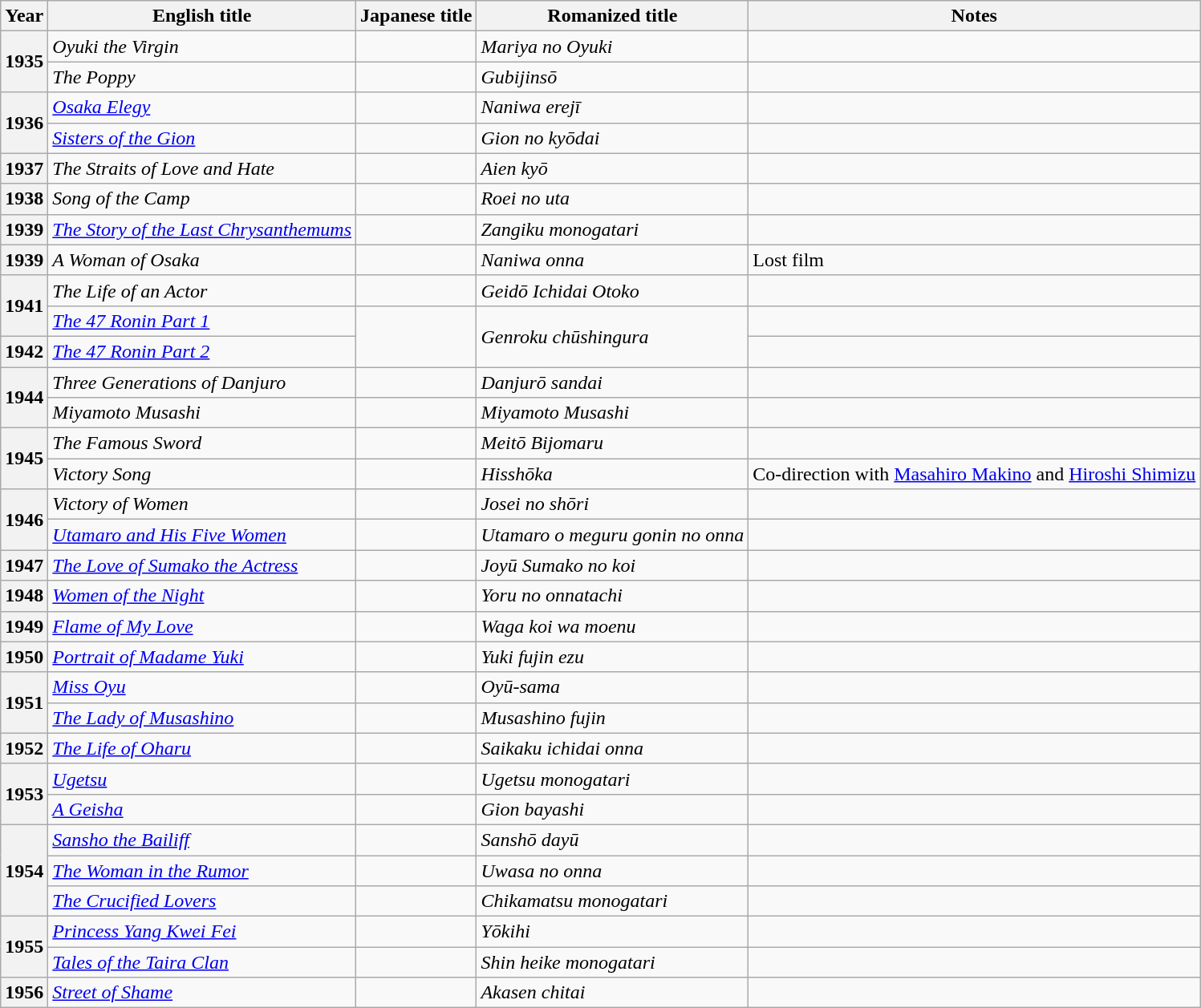<table class="wikitable sortable plainrowheaders" |>
<tr>
<th scope="col">Year</th>
<th scope="col">English title</th>
<th scope="col">Japanese title</th>
<th scope="col">Romanized title</th>
<th scope="col">Notes</th>
</tr>
<tr>
<th rowspan=2 scope="row" align="center">1935</th>
<td><em>Oyuki the Virgin</em></td>
<td></td>
<td><em>Mariya no Oyuki</em></td>
<td></td>
</tr>
<tr>
<td><em>The Poppy</em></td>
<td></td>
<td><em>Gubijinsō</em></td>
<td></td>
</tr>
<tr>
<th rowspan=2 scope="row" align="center">1936</th>
<td><em><a href='#'>Osaka Elegy</a></em></td>
<td></td>
<td><em>Naniwa erejī</em></td>
<td></td>
</tr>
<tr>
<td><em><a href='#'>Sisters of the Gion</a></em></td>
<td></td>
<td><em>Gion no kyōdai</em></td>
<td></td>
</tr>
<tr>
<th scope="row" align="center">1937</th>
<td><em>The Straits of Love and Hate</em></td>
<td></td>
<td><em>Aien kyō</em></td>
<td></td>
</tr>
<tr>
<th scope="row" align="center">1938</th>
<td><em>Song of the Camp</em></td>
<td></td>
<td><em>Roei no uta</em></td>
<td></td>
</tr>
<tr>
<th scope="row" align="center">1939</th>
<td><em><a href='#'>The Story of the Last Chrysanthemums</a></em></td>
<td></td>
<td><em>Zangiku monogatari</em></td>
<td></td>
</tr>
<tr>
<th scope="row" align="center">1939</th>
<td><em>A Woman of Osaka</em></td>
<td></td>
<td><em>Naniwa onna</em></td>
<td>Lost film</td>
</tr>
<tr>
<th rowspan=2 scope="row" align="center">1941</th>
<td><em>The Life of an Actor</em></td>
<td></td>
<td><em>Geidō Ichidai Otoko</em></td>
<td></td>
</tr>
<tr>
<td><em><a href='#'>The 47 Ronin Part 1</a></em></td>
<td rowspan=2></td>
<td rowspan=2><em>Genroku chūshingura</em></td>
<td></td>
</tr>
<tr>
<th scope="row" align="center">1942</th>
<td><em><a href='#'>The 47 Ronin Part 2</a></em></td>
<td></td>
</tr>
<tr>
<th rowspan=2 scope="row" align="center">1944</th>
<td><em>Three Generations of Danjuro</em></td>
<td></td>
<td><em>Danjurō sandai</em></td>
<td></td>
</tr>
<tr>
<td><em>Miyamoto Musashi</em></td>
<td></td>
<td><em>Miyamoto Musashi</em></td>
<td></td>
</tr>
<tr>
<th rowspan=2 scope="row" align="center">1945</th>
<td><em>The Famous Sword</em></td>
<td></td>
<td><em>Meitō Bijomaru</em></td>
<td></td>
</tr>
<tr>
<td><em>Victory Song</em></td>
<td></td>
<td><em>Hisshōka</em></td>
<td>Co-direction with <a href='#'>Masahiro Makino</a> and <a href='#'>Hiroshi Shimizu</a></td>
</tr>
<tr>
<th rowspan=2 scope="row" align="center">1946</th>
<td><em>Victory of Women</em></td>
<td></td>
<td><em>Josei no shōri</em></td>
<td></td>
</tr>
<tr>
<td><em><a href='#'>Utamaro and His Five Women</a></em></td>
<td></td>
<td><em>Utamaro o meguru gonin no onna</em></td>
<td></td>
</tr>
<tr>
<th scope="row" align="center">1947</th>
<td><em><a href='#'>The Love of Sumako the Actress</a></em></td>
<td></td>
<td><em>Joyū Sumako no koi</em></td>
<td></td>
</tr>
<tr>
<th scope="row" align="center">1948</th>
<td><em><a href='#'>Women of the Night</a></em></td>
<td></td>
<td><em>Yoru no onnatachi</em></td>
<td></td>
</tr>
<tr>
<th scope="row" align="center">1949</th>
<td><em><a href='#'>Flame of My Love</a></em></td>
<td></td>
<td><em>Waga koi wa moenu</em></td>
<td></td>
</tr>
<tr>
<th scope="row" align="center">1950</th>
<td><em><a href='#'>Portrait of Madame Yuki</a></em></td>
<td></td>
<td><em>Yuki fujin ezu</em></td>
<td></td>
</tr>
<tr>
<th rowspan=2 scope="row" align="center">1951</th>
<td><em><a href='#'>Miss Oyu</a></em></td>
<td></td>
<td><em>Oyū-sama</em></td>
<td></td>
</tr>
<tr>
<td><em><a href='#'>The Lady of Musashino</a></em></td>
<td></td>
<td><em>Musashino fujin</em></td>
<td></td>
</tr>
<tr>
<th scope="row" align="center">1952</th>
<td><em><a href='#'>The Life of Oharu</a></em></td>
<td></td>
<td><em>Saikaku ichidai onna</em></td>
<td></td>
</tr>
<tr>
<th rowspan=2 scope="row" align="center">1953</th>
<td><em><a href='#'>Ugetsu</a></em></td>
<td></td>
<td><em>Ugetsu monogatari</em></td>
<td></td>
</tr>
<tr>
<td><em><a href='#'>A Geisha</a></em></td>
<td></td>
<td><em>Gion bayashi</em></td>
<td></td>
</tr>
<tr>
<th rowspan=3 scope="row" align="center">1954</th>
<td><em><a href='#'>Sansho the Bailiff</a></em></td>
<td></td>
<td><em>Sanshō dayū</em></td>
<td></td>
</tr>
<tr>
<td><em><a href='#'>The Woman in the Rumor</a></em></td>
<td></td>
<td><em>Uwasa no onna</em></td>
<td></td>
</tr>
<tr>
<td><em><a href='#'>The Crucified Lovers</a></em></td>
<td></td>
<td><em>Chikamatsu monogatari</em></td>
<td></td>
</tr>
<tr>
<th rowspan=2 scope="row" align="center">1955</th>
<td><em><a href='#'>Princess Yang Kwei Fei</a></em></td>
<td></td>
<td><em>Yōkihi</em></td>
<td></td>
</tr>
<tr>
<td><em><a href='#'>Tales of the Taira Clan</a></em></td>
<td></td>
<td><em>Shin heike monogatari</em></td>
<td></td>
</tr>
<tr>
<th scope="row" align="center">1956</th>
<td><em><a href='#'>Street of Shame</a></em></td>
<td></td>
<td><em>Akasen chitai</em></td>
<td></td>
</tr>
</table>
